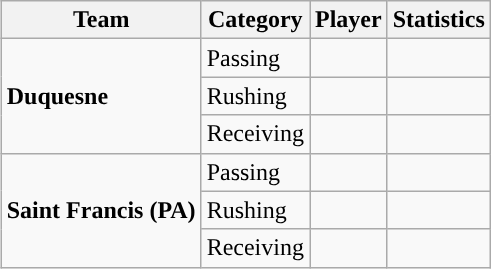<table class="wikitable" style="float: right;">
<tr>
<th>Team</th>
<th>Category</th>
<th>Player</th>
<th>Statistics</th>
</tr>
<tr>
<td rowspan=3><strong>Duquesne</strong></td>
<td>Passing</td>
<td></td>
<td></td>
</tr>
<tr>
<td>Rushing</td>
<td></td>
<td></td>
</tr>
<tr>
<td>Receiving</td>
<td></td>
<td></td>
</tr>
<tr>
<td rowspan=3><strong>Saint Francis (PA)</strong></td>
<td>Passing</td>
<td></td>
<td></td>
</tr>
<tr>
<td>Rushing</td>
<td></td>
<td></td>
</tr>
<tr>
<td>Receiving</td>
<td></td>
<td></td>
</tr>
</table>
